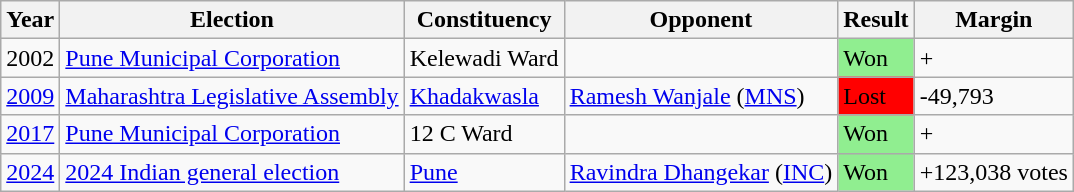<table class="wikitable">
<tr>
<th>Year</th>
<th>Election</th>
<th>Constituency</th>
<th>Opponent</th>
<th>Result</th>
<th>Margin</th>
</tr>
<tr>
<td>2002</td>
<td><a href='#'>Pune Municipal Corporation</a></td>
<td>Kelewadi Ward</td>
<td></td>
<td style="background-color:lightgreen;">Won</td>
<td>+</td>
</tr>
<tr>
<td><a href='#'>2009</a></td>
<td><a href='#'>Maharashtra Legislative Assembly</a></td>
<td><a href='#'>Khadakwasla</a></td>
<td><a href='#'>Ramesh Wanjale</a> (<a href='#'>MNS</a>)</td>
<td style="background-color:Red;">Lost</td>
<td>-49,793</td>
</tr>
<tr>
<td><a href='#'>2017</a></td>
<td><a href='#'>Pune Municipal Corporation</a></td>
<td>12 C Ward</td>
<td></td>
<td style="background-color:lightgreen;">Won</td>
<td>+</td>
</tr>
<tr>
<td><a href='#'>2024</a></td>
<td><a href='#'>2024 Indian general election</a></td>
<td><a href='#'>Pune</a></td>
<td><a href='#'>Ravindra Dhangekar</a> (<a href='#'>INC</a>)</td>
<td style="background-color:lightgreen;">Won</td>
<td>+123,038 votes</td>
</tr>
</table>
